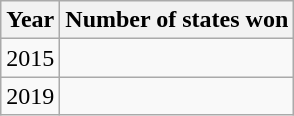<table class="wikitable">
<tr>
<th>Year</th>
<th>Number of states won</th>
</tr>
<tr>
<td>2015</td>
<td></td>
</tr>
<tr>
<td>2019</td>
<td></td>
</tr>
</table>
